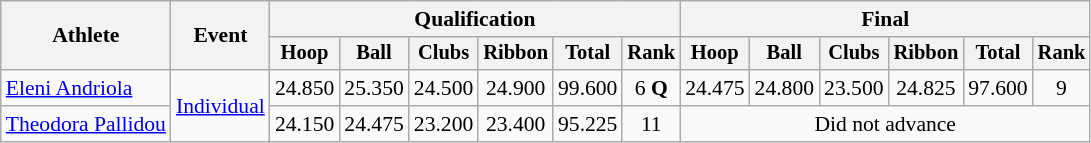<table class=wikitable style="font-size:90%">
<tr>
<th rowspan="2">Athlete</th>
<th rowspan="2">Event</th>
<th colspan=6>Qualification</th>
<th colspan=6>Final</th>
</tr>
<tr style="font-size:95%">
<th>Hoop</th>
<th>Ball</th>
<th>Clubs</th>
<th>Ribbon</th>
<th>Total</th>
<th>Rank</th>
<th>Hoop</th>
<th>Ball</th>
<th>Clubs</th>
<th>Ribbon</th>
<th>Total</th>
<th>Rank</th>
</tr>
<tr align=center>
<td align=left><a href='#'>Eleni Andriola</a></td>
<td align=left rowspan=2><a href='#'>Individual</a></td>
<td>24.850</td>
<td>25.350</td>
<td>24.500</td>
<td>24.900</td>
<td>99.600</td>
<td>6 <strong>Q</strong></td>
<td>24.475</td>
<td>24.800</td>
<td>23.500</td>
<td>24.825</td>
<td>97.600</td>
<td>9</td>
</tr>
<tr align=center>
<td align=left><a href='#'>Theodora Pallidou</a></td>
<td>24.150</td>
<td>24.475</td>
<td>23.200</td>
<td>23.400</td>
<td>95.225</td>
<td>11</td>
<td colspan=6>Did not advance</td>
</tr>
</table>
